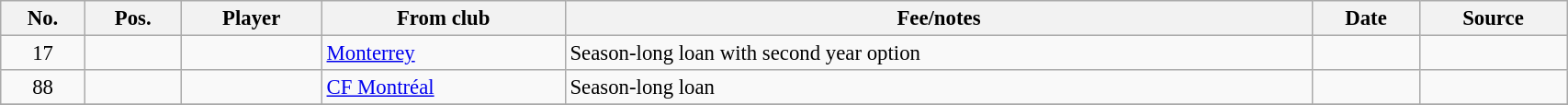<table class="wikitable sortable" style="width:90%; font-size:95%;">
<tr>
<th>No.</th>
<th>Pos.</th>
<th>Player</th>
<th>From club</th>
<th>Fee/notes</th>
<th>Date</th>
<th>Source</th>
</tr>
<tr>
<td align=center>17</td>
<td align=center></td>
<td></td>
<td> <a href='#'>Monterrey</a></td>
<td>Season-long loan with second year option</td>
<td></td>
<td></td>
</tr>
<tr>
<td align=center>88</td>
<td align=center></td>
<td></td>
<td> <a href='#'>CF Montréal</a></td>
<td>Season-long loan</td>
<td></td>
<td></td>
</tr>
<tr>
</tr>
</table>
